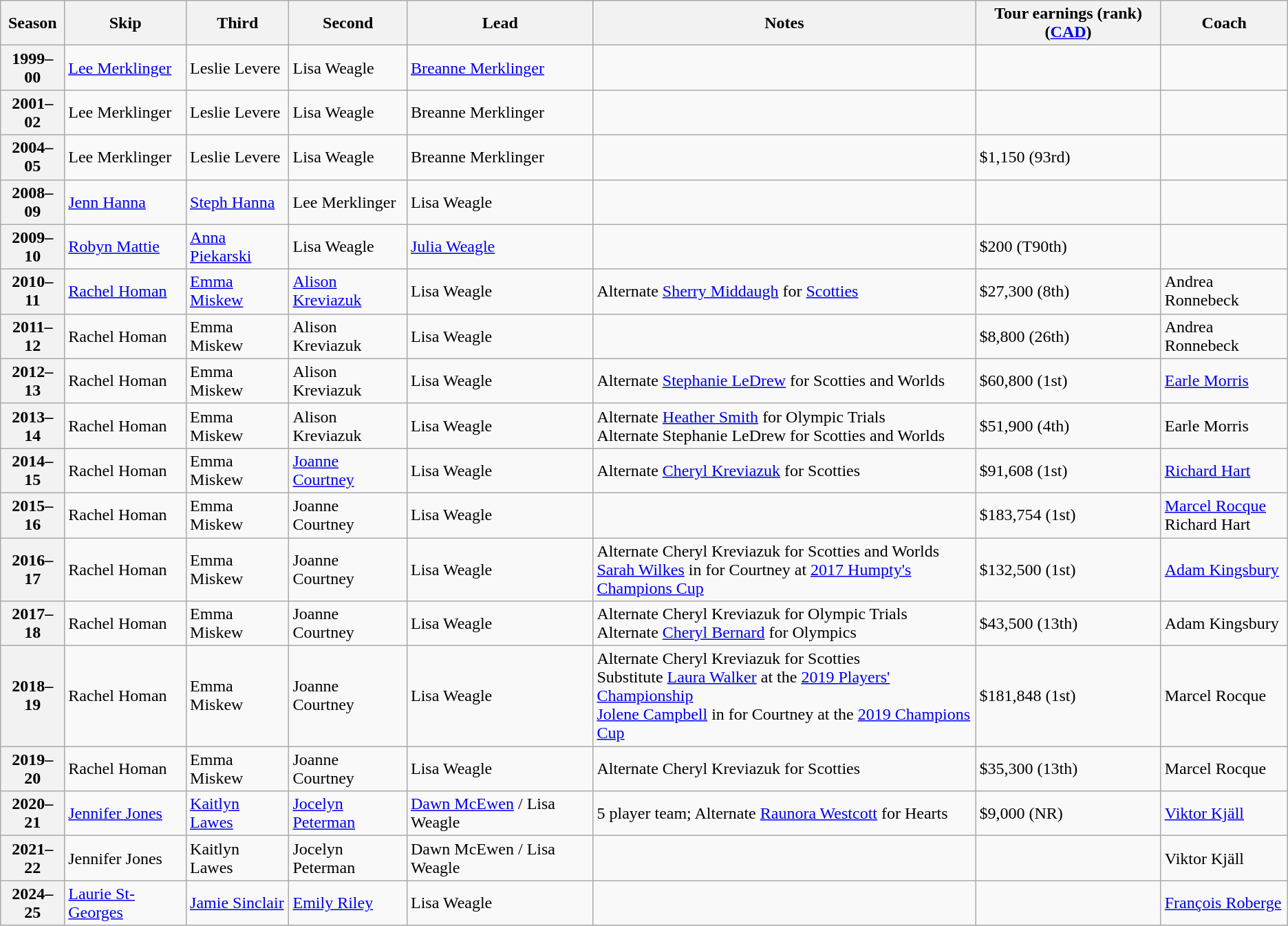<table class="wikitable">
<tr>
<th scope="col">Season</th>
<th scope="col">Skip</th>
<th scope="col">Third</th>
<th scope="col">Second</th>
<th scope="col">Lead</th>
<th scope="col">Notes</th>
<th scope="col">Tour earnings (rank) (<a href='#'>CAD</a>)</th>
<th scope="col">Coach</th>
</tr>
<tr>
<th scope="row">1999–00</th>
<td><a href='#'>Lee Merklinger</a></td>
<td>Leslie Levere</td>
<td>Lisa Weagle</td>
<td><a href='#'>Breanne Merklinger</a></td>
<td></td>
<td></td>
<td></td>
</tr>
<tr>
<th scope="row">2001–02</th>
<td>Lee Merklinger</td>
<td>Leslie Levere</td>
<td>Lisa Weagle</td>
<td>Breanne Merklinger</td>
<td></td>
<td></td>
<td></td>
</tr>
<tr>
<th scope="row">2004–05</th>
<td>Lee Merklinger</td>
<td>Leslie Levere</td>
<td>Lisa Weagle</td>
<td>Breanne Merklinger</td>
<td></td>
<td>$1,150 (93rd)</td>
<td></td>
</tr>
<tr>
<th scope="row">2008–09</th>
<td><a href='#'>Jenn Hanna</a></td>
<td><a href='#'>Steph Hanna</a></td>
<td>Lee Merklinger</td>
<td>Lisa Weagle</td>
<td></td>
<td></td>
<td></td>
</tr>
<tr>
<th scope="row">2009–10</th>
<td><a href='#'>Robyn Mattie</a></td>
<td><a href='#'>Anna Piekarski</a></td>
<td>Lisa Weagle</td>
<td><a href='#'>Julia Weagle</a></td>
<td></td>
<td>$200 (T90th)</td>
<td></td>
</tr>
<tr>
<th scope="row">2010–11</th>
<td><a href='#'>Rachel Homan</a></td>
<td><a href='#'>Emma Miskew</a></td>
<td><a href='#'>Alison Kreviazuk</a></td>
<td>Lisa Weagle</td>
<td>Alternate <a href='#'>Sherry Middaugh</a> for <a href='#'>Scotties</a></td>
<td>$27,300 (8th)</td>
<td>Andrea Ronnebeck</td>
</tr>
<tr>
<th scope="row">2011–12</th>
<td>Rachel Homan</td>
<td>Emma Miskew</td>
<td>Alison Kreviazuk</td>
<td>Lisa Weagle</td>
<td></td>
<td>$8,800 (26th)</td>
<td>Andrea Ronnebeck</td>
</tr>
<tr>
<th scope="row">2012–13</th>
<td>Rachel Homan</td>
<td>Emma Miskew</td>
<td>Alison Kreviazuk</td>
<td>Lisa Weagle</td>
<td>Alternate <a href='#'>Stephanie LeDrew</a> for Scotties and Worlds</td>
<td>$60,800 (1st)</td>
<td><a href='#'>Earle Morris</a></td>
</tr>
<tr>
<th scope="row">2013–14</th>
<td>Rachel Homan</td>
<td>Emma Miskew</td>
<td>Alison Kreviazuk</td>
<td>Lisa Weagle</td>
<td>Alternate <a href='#'>Heather Smith</a> for Olympic Trials <br> Alternate Stephanie LeDrew for Scotties and Worlds</td>
<td>$51,900 (4th)</td>
<td>Earle Morris</td>
</tr>
<tr>
<th scope="row">2014–15</th>
<td>Rachel Homan</td>
<td>Emma Miskew</td>
<td><a href='#'>Joanne Courtney</a></td>
<td>Lisa Weagle</td>
<td>Alternate <a href='#'>Cheryl Kreviazuk</a> for Scotties</td>
<td>$91,608 (1st)</td>
<td><a href='#'>Richard Hart</a></td>
</tr>
<tr>
<th scope="row">2015–16</th>
<td>Rachel Homan</td>
<td>Emma Miskew</td>
<td>Joanne Courtney</td>
<td>Lisa Weagle</td>
<td></td>
<td>$183,754 (1st)</td>
<td><a href='#'>Marcel Rocque</a> <br>Richard Hart</td>
</tr>
<tr>
<th scope="row">2016–17</th>
<td>Rachel Homan</td>
<td>Emma Miskew</td>
<td>Joanne Courtney</td>
<td>Lisa Weagle</td>
<td>Alternate Cheryl Kreviazuk for Scotties and Worlds <br> <a href='#'>Sarah Wilkes</a> in  for Courtney at <a href='#'>2017 Humpty's Champions Cup</a></td>
<td>$132,500 (1st)</td>
<td><a href='#'>Adam Kingsbury</a></td>
</tr>
<tr>
<th scope="row">2017–18</th>
<td>Rachel Homan</td>
<td>Emma Miskew</td>
<td>Joanne Courtney</td>
<td>Lisa Weagle</td>
<td>Alternate Cheryl Kreviazuk for Olympic Trials <br> Alternate <a href='#'>Cheryl Bernard</a> for Olympics</td>
<td>$43,500 (13th)</td>
<td>Adam Kingsbury</td>
</tr>
<tr>
<th scope="row">2018–19</th>
<td>Rachel Homan</td>
<td>Emma Miskew</td>
<td>Joanne Courtney</td>
<td>Lisa Weagle</td>
<td>Alternate Cheryl Kreviazuk for Scotties <br> Substitute <a href='#'>Laura Walker</a> at the <a href='#'>2019 Players' Championship</a> <br> <a href='#'>Jolene Campbell</a> in for Courtney at the <a href='#'>2019 Champions Cup</a></td>
<td>$181,848 (1st)</td>
<td>Marcel Rocque</td>
</tr>
<tr>
<th scope="row">2019–20</th>
<td>Rachel Homan</td>
<td>Emma Miskew</td>
<td>Joanne Courtney</td>
<td>Lisa Weagle</td>
<td>Alternate Cheryl Kreviazuk for Scotties</td>
<td>$35,300 (13th)</td>
<td>Marcel Rocque</td>
</tr>
<tr>
<th scope="row">2020–21</th>
<td><a href='#'>Jennifer Jones</a></td>
<td><a href='#'>Kaitlyn Lawes</a></td>
<td><a href='#'>Jocelyn Peterman</a></td>
<td><a href='#'>Dawn McEwen</a> / Lisa Weagle</td>
<td>5 player team; Alternate <a href='#'>Raunora Westcott</a> for Hearts</td>
<td>$9,000 (NR)</td>
<td><a href='#'>Viktor Kjäll</a></td>
</tr>
<tr>
<th scope="row">2021–22</th>
<td>Jennifer Jones</td>
<td>Kaitlyn Lawes</td>
<td>Jocelyn Peterman</td>
<td>Dawn McEwen / Lisa Weagle</td>
<td></td>
<td></td>
<td>Viktor Kjäll</td>
</tr>
<tr>
<th scope="row">2024–25</th>
<td><a href='#'>Laurie St-Georges</a></td>
<td><a href='#'>Jamie Sinclair</a></td>
<td><a href='#'>Emily Riley</a></td>
<td>Lisa Weagle</td>
<td></td>
<td></td>
<td><a href='#'>François Roberge</a></td>
</tr>
</table>
